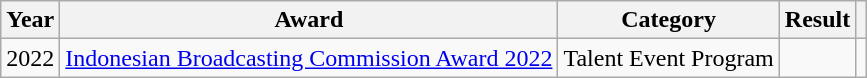<table class="wikitable">
<tr>
<th>Year</th>
<th>Award</th>
<th>Category</th>
<th>Result</th>
<th></th>
</tr>
<tr>
<td>2022</td>
<td><a href='#'>Indonesian Broadcasting Commission Award 2022</a></td>
<td>Talent Event Program</td>
<td></td>
<td style="text-align: center;"></td>
</tr>
</table>
